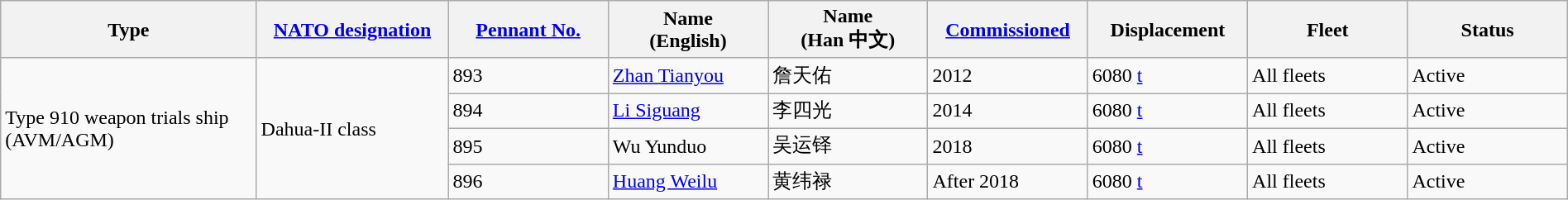<table class="wikitable sortable"  style="margin:auto; width:100%;">
<tr>
<th style="text-align:center; width:16%;">Type</th>
<th style="text-align:center; width:12%;"><a href='#'>NATO designation</a></th>
<th style="text-align:center; width:10%;"><a href='#'>Pennant No.</a></th>
<th style="text-align:center; width:10%;">Name<br>(English)</th>
<th style="text-align:center; width:10%;">Name<br>(Han 中文)</th>
<th style="text-align:center; width:10%;"><a href='#'>Commissioned</a></th>
<th style="text-align:center; width:10%;">Displacement</th>
<th style="text-align:center; width:10%;">Fleet</th>
<th style="text-align:center; width:10%;">Status</th>
</tr>
<tr>
<td rowspan="4">Type 910 weapon trials ship (AVM/AGM)</td>
<td rowspan="4">Dahua-II class</td>
<td>893</td>
<td><a href='#'>Zhan Tianyou</a></td>
<td>詹天佑</td>
<td>2012</td>
<td>6080 <a href='#'>t</a></td>
<td>All fleets</td>
<td><span>Active</span></td>
</tr>
<tr>
<td>894</td>
<td><a href='#'>Li Siguang</a></td>
<td>李四光</td>
<td>2014</td>
<td>6080 <a href='#'>t</a></td>
<td>All fleets</td>
<td><span>Active</span></td>
</tr>
<tr>
<td>895</td>
<td>Wu Yunduo</td>
<td>吴运铎</td>
<td>2018</td>
<td>6080 <a href='#'>t</a></td>
<td>All fleets</td>
<td><span>Active</span></td>
</tr>
<tr>
<td>896</td>
<td><a href='#'>Huang Weilu</a></td>
<td>黄纬禄</td>
<td>After 2018</td>
<td>6080 <a href='#'>t</a></td>
<td>All fleets</td>
<td><span>Active</span></td>
</tr>
</table>
